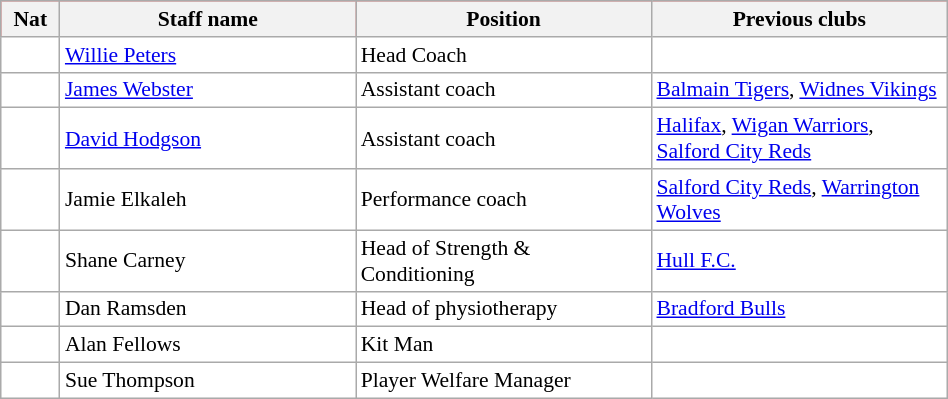<table class="wikitable"  style="width:50%; font-size:90%;">
<tr style="background:#f00;">
<th width=5%>Nat</th>
<th width=25%>Staff name</th>
<th width=25%>Position</th>
<th width=25%>Previous clubs</th>
</tr>
<tr style="background:#fff;">
<td align=center></td>
<td align=left><a href='#'>Willie Peters</a></td>
<td align=left>Head Coach</td>
<td align=left></td>
</tr>
<tr style="background:#fff;">
<td align=center></td>
<td align=left><a href='#'>James Webster</a></td>
<td align=left>Assistant coach</td>
<td align=left><a href='#'>Balmain Tigers</a>, <a href='#'>Widnes Vikings</a></td>
</tr>
<tr style="background:#fff;">
<td align=center></td>
<td align=left><a href='#'>David Hodgson</a></td>
<td align=left>Assistant coach</td>
<td align=left><a href='#'>Halifax</a>, <a href='#'>Wigan Warriors</a>, <a href='#'>Salford City Reds</a></td>
</tr>
<tr style="background:#fff;">
<td align=center></td>
<td align=left>Jamie Elkaleh</td>
<td align=left>Performance coach</td>
<td align=left><a href='#'>Salford City Reds</a>, <a href='#'>Warrington Wolves</a></td>
</tr>
<tr style="background:#fff;">
<td align=center></td>
<td align=left>Shane Carney</td>
<td align=left>Head of Strength & Conditioning</td>
<td align=left><a href='#'>Hull F.C.</a></td>
</tr>
<tr style="background:#fff;">
<td align=center></td>
<td align=left>Dan Ramsden</td>
<td align=left>Head of physiotherapy</td>
<td align=left><a href='#'>Bradford Bulls</a></td>
</tr>
<tr style="background:#fff;">
<td align=center></td>
<td align=left>Alan Fellows</td>
<td align=left>Kit Man</td>
<td></td>
</tr>
<tr style="background:#fff;">
<td align=center></td>
<td align=left>Sue Thompson</td>
<td align=left>Player Welfare Manager</td>
<td></td>
</tr>
</table>
